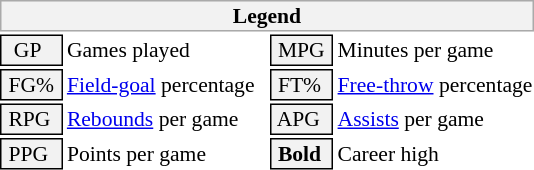<table class="toccolours" style="font-size: 90%; white-space: nowrap;">
<tr>
<th colspan="6" style="background:#f2f2f2; border:1px solid #aaa;">Legend</th>
</tr>
<tr>
<td style="background:#f2f2f2; border:1px solid black;">  GP</td>
<td>Games played</td>
<td style="background:#f2f2f2; border:1px solid black;"> MPG </td>
<td>Minutes per game</td>
</tr>
<tr>
<td style="background:#f2f2f2; border:1px solid black;"> FG% </td>
<td style="padding-right: 8px"><a href='#'>Field-goal</a> percentage</td>
<td style="background:#f2f2f2; border:1px solid black;"> FT% </td>
<td><a href='#'>Free-throw</a> percentage</td>
</tr>
<tr>
<td style="background:#f2f2f2; border:1px solid black;"> RPG </td>
<td><a href='#'>Rebounds</a> per game</td>
<td style="background:#f2f2f2; border:1px solid black;"> APG </td>
<td><a href='#'>Assists</a> per game</td>
</tr>
<tr>
<td style="background:#f2f2f2; border:1px solid black;"> PPG </td>
<td>Points per game</td>
<td style="background-color: #F2F2F2; border: 1px solid black"> <strong>Bold</strong> </td>
<td>Career high</td>
</tr>
<tr>
</tr>
</table>
